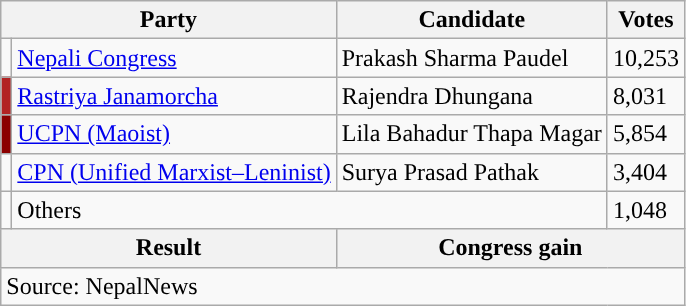<table class="wikitable">
<tr>
<th colspan="2">Party</th>
<th>Candidate</th>
<th>Votes</th>
</tr>
<tr>
<td style="background-color:"></td>
<td><a href='#'>Nepali Congress</a></td>
<td>Prakash Sharma Paudel</td>
<td>10,253</td>
</tr>
<tr>
<td style="background-color:firebrick"></td>
<td><a href='#'>Rastriya Janamorcha</a></td>
<td>Rajendra Dhungana</td>
<td>8,031</td>
</tr>
<tr>
<td style="background-color:darkred"></td>
<td><a href='#'>UCPN (Maoist)</a></td>
<td>Lila Bahadur Thapa Magar</td>
<td>5,854</td>
</tr>
<tr>
<td style="background-color:"></td>
<td><a href='#'>CPN (Unified Marxist–Leninist)</a></td>
<td>Surya Prasad Pathak</td>
<td>3,404</td>
</tr>
<tr>
<td></td>
<td colspan="2">Others</td>
<td>1,048</td>
</tr>
<tr>
<th colspan="2">Result</th>
<th colspan="2">Congress gain</th>
</tr>
<tr>
<td colspan="4">Source: NepalNews</td>
</tr>
</table>
